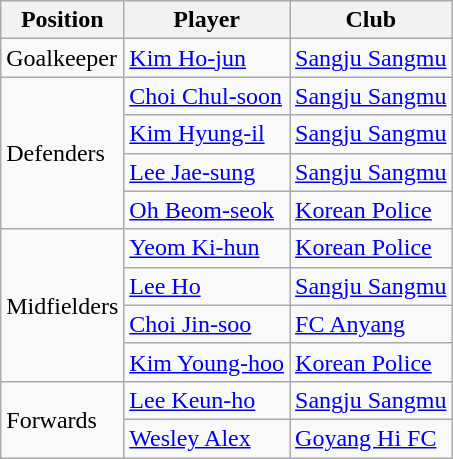<table class="wikitable" style="text-align:left;">
<tr>
<th>Position</th>
<th>Player</th>
<th>Club</th>
</tr>
<tr>
<td>Goalkeeper</td>
<td> <a href='#'>Kim Ho-jun</a></td>
<td><a href='#'>Sangju Sangmu</a></td>
</tr>
<tr>
<td rowspan=4>Defenders</td>
<td> <a href='#'>Choi Chul-soon</a></td>
<td><a href='#'>Sangju Sangmu</a></td>
</tr>
<tr>
<td> <a href='#'>Kim Hyung-il</a></td>
<td><a href='#'>Sangju Sangmu</a></td>
</tr>
<tr>
<td> <a href='#'>Lee Jae-sung</a></td>
<td><a href='#'>Sangju Sangmu</a></td>
</tr>
<tr>
<td> <a href='#'>Oh Beom-seok</a></td>
<td><a href='#'>Korean Police</a></td>
</tr>
<tr>
<td rowspan=4>Midfielders</td>
<td> <a href='#'>Yeom Ki-hun</a></td>
<td><a href='#'>Korean Police</a></td>
</tr>
<tr>
<td> <a href='#'>Lee Ho</a></td>
<td><a href='#'>Sangju Sangmu</a></td>
</tr>
<tr>
<td> <a href='#'>Choi Jin-soo</a></td>
<td><a href='#'>FC Anyang</a></td>
</tr>
<tr>
<td> <a href='#'>Kim Young-hoo</a></td>
<td><a href='#'>Korean Police</a></td>
</tr>
<tr>
<td rowspan=2>Forwards</td>
<td> <a href='#'>Lee Keun-ho</a></td>
<td><a href='#'>Sangju Sangmu</a></td>
</tr>
<tr>
<td> <a href='#'>Wesley Alex</a></td>
<td><a href='#'>Goyang Hi FC</a></td>
</tr>
</table>
